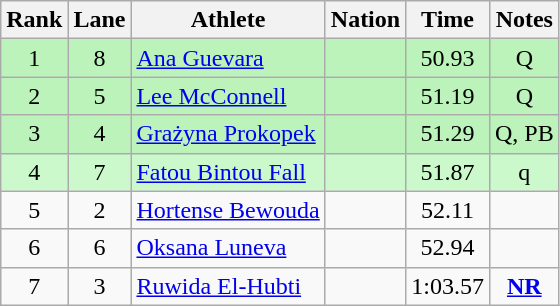<table class="wikitable sortable" style="text-align:center">
<tr>
<th>Rank</th>
<th>Lane</th>
<th>Athlete</th>
<th>Nation</th>
<th>Time</th>
<th>Notes</th>
</tr>
<tr bgcolor=bbf3bb>
<td>1</td>
<td>8</td>
<td align=left><a href='#'>Ana Guevara</a></td>
<td align=left></td>
<td>50.93</td>
<td>Q</td>
</tr>
<tr bgcolor=bbf3bb>
<td>2</td>
<td>5</td>
<td align=left><a href='#'>Lee McConnell</a></td>
<td align=left></td>
<td>51.19</td>
<td>Q</td>
</tr>
<tr bgcolor=bbf3bb>
<td>3</td>
<td>4</td>
<td align=left><a href='#'>Grażyna Prokopek</a></td>
<td align=left></td>
<td>51.29</td>
<td>Q, PB</td>
</tr>
<tr bgcolor=ccf9cc>
<td>4</td>
<td>7</td>
<td align=left><a href='#'>Fatou Bintou Fall</a></td>
<td align=left></td>
<td>51.87</td>
<td>q</td>
</tr>
<tr>
<td>5</td>
<td>2</td>
<td align=left><a href='#'>Hortense Bewouda</a></td>
<td align=left></td>
<td>52.11</td>
<td></td>
</tr>
<tr>
<td>6</td>
<td>6</td>
<td align=left><a href='#'>Oksana Luneva</a></td>
<td align=left></td>
<td>52.94</td>
<td></td>
</tr>
<tr>
<td>7</td>
<td>3</td>
<td align=left><a href='#'>Ruwida El-Hubti</a></td>
<td align=left></td>
<td>1:03.57</td>
<td><strong><a href='#'>NR</a></strong></td>
</tr>
</table>
